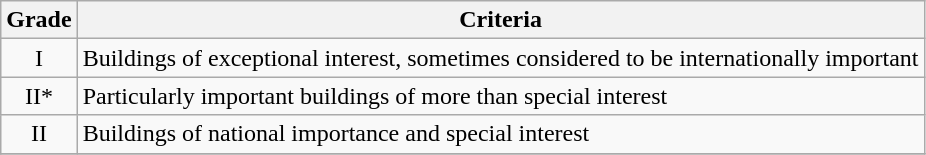<table class="wikitable" border="1">
<tr>
<th>Grade</th>
<th>Criteria</th>
</tr>
<tr>
<td align="center" >I</td>
<td>Buildings of exceptional interest, sometimes considered to be internationally important</td>
</tr>
<tr>
<td align="center" >II*</td>
<td>Particularly important buildings of more than special interest</td>
</tr>
<tr>
<td align="center" >II</td>
<td>Buildings of national importance and special interest</td>
</tr>
<tr>
</tr>
</table>
